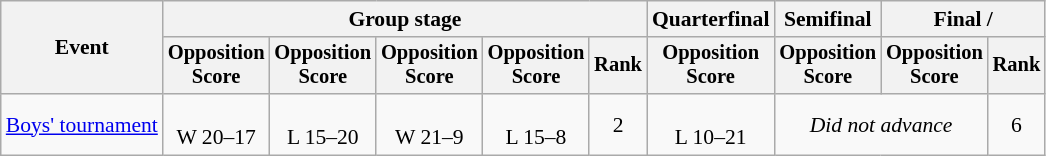<table class="wikitable" style="font-size:90%">
<tr>
<th rowspan=2>Event</th>
<th colspan=5>Group stage</th>
<th>Quarterfinal</th>
<th>Semifinal</th>
<th colspan=2>Final / </th>
</tr>
<tr style="font-size:95%">
<th>Opposition<br>Score</th>
<th>Opposition<br>Score</th>
<th>Opposition<br>Score</th>
<th>Opposition<br>Score</th>
<th>Rank</th>
<th>Opposition<br>Score</th>
<th>Opposition<br>Score</th>
<th>Opposition<br>Score</th>
<th>Rank</th>
</tr>
<tr align=center>
<td align=left><a href='#'>Boys' tournament</a></td>
<td><br>W 20–17</td>
<td><br>L 15–20</td>
<td><br>W 21–9</td>
<td><br>L 15–8</td>
<td>2</td>
<td><br>L 10–21</td>
<td colspan=2><em>Did not advance</em></td>
<td>6</td>
</tr>
</table>
